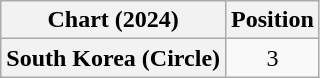<table class="wikitable plainrowheaders" style="text-align:center">
<tr>
<th scope="col">Chart (2024)</th>
<th scope="col">Position</th>
</tr>
<tr>
<th scope="row">South Korea (Circle)</th>
<td>3</td>
</tr>
</table>
